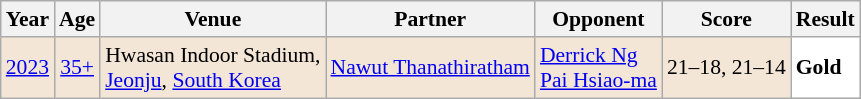<table class="sortable wikitable" style="font-size: 90%;">
<tr>
<th>Year</th>
<th>Age</th>
<th>Venue</th>
<th>Partner</th>
<th>Opponent</th>
<th>Score</th>
<th>Result</th>
</tr>
<tr style="background:#F3E6D7">
<td align="center"><a href='#'>2023</a></td>
<td align="center"><a href='#'>35+</a></td>
<td align="left">Hwasan Indoor Stadium,<br><a href='#'>Jeonju</a>, <a href='#'>South Korea</a></td>
<td align="left"> <a href='#'>Nawut Thanathiratham</a></td>
<td align="left"> <a href='#'>Derrick Ng</a><br> <a href='#'>Pai Hsiao-ma</a></td>
<td align="left">21–18, 21–14</td>
<td style="text-align:left; background:white"> <strong>Gold</strong></td>
</tr>
</table>
